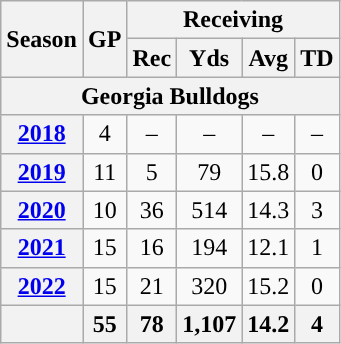<table class="wikitable" style="text-align:center;">
<tr>
<th rowspan="2">Season</th>
<th rowspan="2">GP</th>
<th colspan="4">Receiving</th>
</tr>
<tr>
<th>Rec</th>
<th>Yds</th>
<th>Avg</th>
<th>TD</th>
</tr>
<tr>
<th colspan="11">Georgia Bulldogs</th>
</tr>
<tr>
<th><a href='#'>2018</a></th>
<td>4</td>
<td>–</td>
<td>–</td>
<td>–</td>
<td>–</td>
</tr>
<tr>
<th><a href='#'>2019</a></th>
<td>11</td>
<td>5</td>
<td>79</td>
<td>15.8</td>
<td>0</td>
</tr>
<tr>
<th><a href='#'>2020</a></th>
<td>10</td>
<td>36</td>
<td>514</td>
<td>14.3</td>
<td>3</td>
</tr>
<tr>
<th><a href='#'>2021</a></th>
<td>15</td>
<td>16</td>
<td>194</td>
<td>12.1</td>
<td>1</td>
</tr>
<tr>
<th><a href='#'>2022</a></th>
<td>15</td>
<td>21</td>
<td>320</td>
<td>15.2</td>
<td>0</td>
</tr>
<tr>
<th></th>
<th>55</th>
<th>78</th>
<th>1,107</th>
<th>14.2</th>
<th>4</th>
</tr>
</table>
